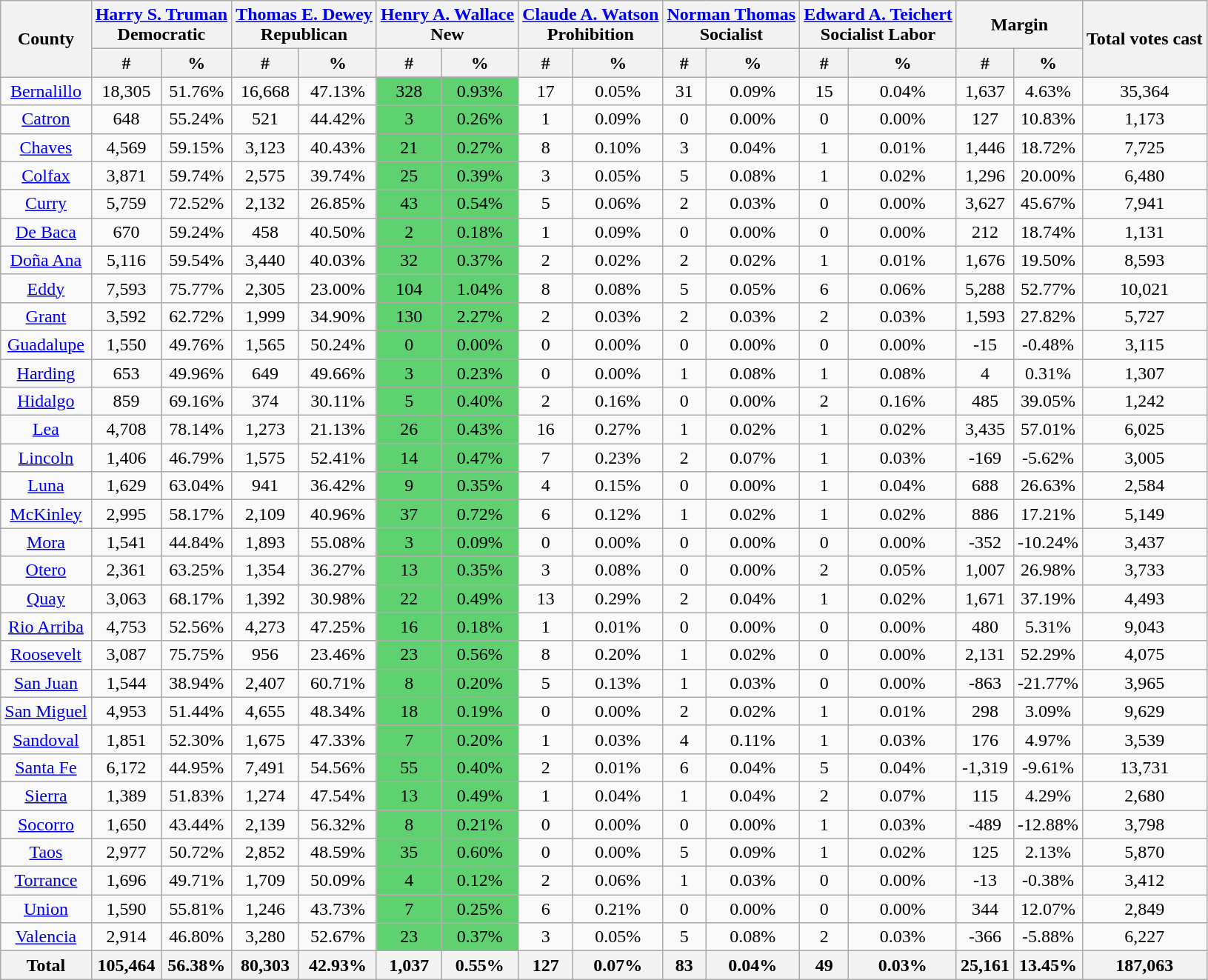<table class="wikitable sortable" style="text-align:center">
<tr>
<th style="text-align:center;" rowspan="2">County</th>
<th style="text-align:center;" colspan="2"><a href='#'>Harry S. Truman</a><br>Democratic</th>
<th style="text-align:center;" colspan="2"><a href='#'>Thomas E. Dewey</a><br>Republican</th>
<th style="text-align:center;" colspan="2"><a href='#'>Henry A. Wallace</a><br>New</th>
<th style="text-align:center;" colspan="2"><a href='#'>Claude A. Watson</a><br>Prohibition</th>
<th style="text-align:center;" colspan="2"><a href='#'>Norman Thomas</a><br>Socialist</th>
<th style="text-align:center;" colspan="2"><a href='#'>Edward A. Teichert</a><br>Socialist Labor</th>
<th style="text-align:center;" colspan="2">Margin</th>
<th style="text-align:center;" rowspan="2">Total votes cast</th>
</tr>
<tr>
<th style="text-align:center;" data-sort-type="number">#</th>
<th style="text-align:center;" data-sort-type="number">%</th>
<th style="text-align:center;" data-sort-type="number">#</th>
<th style="text-align:center;" data-sort-type="number">%</th>
<th style="text-align:center;" data-sort-type="number">#</th>
<th style="text-align:center;" data-sort-type="number">%</th>
<th style="text-align:center;" data-sort-type="number">#</th>
<th style="text-align:center;" data-sort-type="number">%</th>
<th style="text-align:center;" data-sort-type="number">#</th>
<th style="text-align:center;" data-sort-type="number">%</th>
<th style="text-align:center;" data-sort-type="number">#</th>
<th style="text-align:center;" data-sort-type="number">%</th>
<th style="text-align:center;" data-sort-type="number">#</th>
<th style="text-align:center;" data-sort-type="number">%</th>
</tr>
<tr style="text-align:center;">
<td><a href='#'>Bernalillo</a></td>
<td>18,305</td>
<td>51.76%</td>
<td>16,668</td>
<td>47.13%</td>
<td bgcolor="#5FD170">328</td>
<td bgcolor="#5FD170">0.93%</td>
<td>17</td>
<td>0.05%</td>
<td>31</td>
<td>0.09%</td>
<td>15</td>
<td>0.04%</td>
<td>1,637</td>
<td>4.63%</td>
<td>35,364</td>
</tr>
<tr style="text-align:center;">
<td><a href='#'>Catron</a></td>
<td>648</td>
<td>55.24%</td>
<td>521</td>
<td>44.42%</td>
<td bgcolor="#5FD170">3</td>
<td bgcolor="#5FD170">0.26%</td>
<td>1</td>
<td>0.09%</td>
<td>0</td>
<td>0.00%</td>
<td>0</td>
<td>0.00%</td>
<td>127</td>
<td>10.83%</td>
<td>1,173</td>
</tr>
<tr style="text-align:center;">
<td><a href='#'>Chaves</a></td>
<td>4,569</td>
<td>59.15%</td>
<td>3,123</td>
<td>40.43%</td>
<td bgcolor="#5FD170">21</td>
<td bgcolor="#5FD170">0.27%</td>
<td>8</td>
<td>0.10%</td>
<td>3</td>
<td>0.04%</td>
<td>1</td>
<td>0.01%</td>
<td>1,446</td>
<td>18.72%</td>
<td>7,725</td>
</tr>
<tr style="text-align:center;">
<td><a href='#'>Colfax</a></td>
<td>3,871</td>
<td>59.74%</td>
<td>2,575</td>
<td>39.74%</td>
<td bgcolor="#5FD170">25</td>
<td bgcolor="#5FD170">0.39%</td>
<td>3</td>
<td>0.05%</td>
<td>5</td>
<td>0.08%</td>
<td>1</td>
<td>0.02%</td>
<td>1,296</td>
<td>20.00%</td>
<td>6,480</td>
</tr>
<tr style="text-align:center;">
<td><a href='#'>Curry</a></td>
<td>5,759</td>
<td>72.52%</td>
<td>2,132</td>
<td>26.85%</td>
<td bgcolor="#5FD170">43</td>
<td bgcolor="#5FD170">0.54%</td>
<td>5</td>
<td>0.06%</td>
<td>2</td>
<td>0.03%</td>
<td>0</td>
<td>0.00%</td>
<td>3,627</td>
<td>45.67%</td>
<td>7,941</td>
</tr>
<tr style="text-align:center;">
<td><a href='#'>De Baca</a></td>
<td>670</td>
<td>59.24%</td>
<td>458</td>
<td>40.50%</td>
<td bgcolor="#5FD170">2</td>
<td bgcolor="#5FD170">0.18%</td>
<td>1</td>
<td>0.09%</td>
<td>0</td>
<td>0.00%</td>
<td>0</td>
<td>0.00%</td>
<td>212</td>
<td>18.74%</td>
<td>1,131</td>
</tr>
<tr style="text-align:center;">
<td><a href='#'>Doña Ana</a></td>
<td>5,116</td>
<td>59.54%</td>
<td>3,440</td>
<td>40.03%</td>
<td bgcolor="#5FD170">32</td>
<td bgcolor="#5FD170">0.37%</td>
<td>2</td>
<td>0.02%</td>
<td>2</td>
<td>0.02%</td>
<td>1</td>
<td>0.01%</td>
<td>1,676</td>
<td>19.50%</td>
<td>8,593</td>
</tr>
<tr style="text-align:center;">
<td><a href='#'>Eddy</a></td>
<td>7,593</td>
<td>75.77%</td>
<td>2,305</td>
<td>23.00%</td>
<td bgcolor="#5FD170">104</td>
<td bgcolor="#5FD170">1.04%</td>
<td>8</td>
<td>0.08%</td>
<td>5</td>
<td>0.05%</td>
<td>6</td>
<td>0.06%</td>
<td>5,288</td>
<td>52.77%</td>
<td>10,021</td>
</tr>
<tr style="text-align:center;">
<td><a href='#'>Grant</a></td>
<td>3,592</td>
<td>62.72%</td>
<td>1,999</td>
<td>34.90%</td>
<td bgcolor="#5FD170">130</td>
<td bgcolor="#5FD170">2.27%</td>
<td>2</td>
<td>0.03%</td>
<td>2</td>
<td>0.03%</td>
<td>2</td>
<td>0.03%</td>
<td>1,593</td>
<td>27.82%</td>
<td>5,727</td>
</tr>
<tr style="text-align:center;">
<td><a href='#'>Guadalupe</a></td>
<td>1,550</td>
<td>49.76%</td>
<td>1,565</td>
<td>50.24%</td>
<td bgcolor="#5FD170">0</td>
<td bgcolor="#5FD170">0.00%</td>
<td>0</td>
<td>0.00%</td>
<td>0</td>
<td>0.00%</td>
<td>0</td>
<td>0.00%</td>
<td>-15</td>
<td>-0.48%</td>
<td>3,115</td>
</tr>
<tr style="text-align:center;">
<td><a href='#'>Harding</a></td>
<td>653</td>
<td>49.96%</td>
<td>649</td>
<td>49.66%</td>
<td bgcolor="#5FD170">3</td>
<td bgcolor="#5FD170">0.23%</td>
<td>0</td>
<td>0.00%</td>
<td>1</td>
<td>0.08%</td>
<td>1</td>
<td>0.08%</td>
<td>4</td>
<td>0.31%</td>
<td>1,307</td>
</tr>
<tr style="text-align:center;">
<td><a href='#'>Hidalgo</a></td>
<td>859</td>
<td>69.16%</td>
<td>374</td>
<td>30.11%</td>
<td bgcolor="#5FD170">5</td>
<td bgcolor="#5FD170">0.40%</td>
<td>2</td>
<td>0.16%</td>
<td>0</td>
<td>0.00%</td>
<td>2</td>
<td>0.16%</td>
<td>485</td>
<td>39.05%</td>
<td>1,242</td>
</tr>
<tr style="text-align:center;">
<td><a href='#'>Lea</a></td>
<td>4,708</td>
<td>78.14%</td>
<td>1,273</td>
<td>21.13%</td>
<td bgcolor="#5FD170">26</td>
<td bgcolor="#5FD170">0.43%</td>
<td>16</td>
<td>0.27%</td>
<td>1</td>
<td>0.02%</td>
<td>1</td>
<td>0.02%</td>
<td>3,435</td>
<td>57.01%</td>
<td>6,025</td>
</tr>
<tr style="text-align:center;">
<td><a href='#'>Lincoln</a></td>
<td>1,406</td>
<td>46.79%</td>
<td>1,575</td>
<td>52.41%</td>
<td bgcolor="#5FD170">14</td>
<td bgcolor="#5FD170">0.47%</td>
<td>7</td>
<td>0.23%</td>
<td>2</td>
<td>0.07%</td>
<td>1</td>
<td>0.03%</td>
<td>-169</td>
<td>-5.62%</td>
<td>3,005</td>
</tr>
<tr style="text-align:center;">
<td><a href='#'>Luna</a></td>
<td>1,629</td>
<td>63.04%</td>
<td>941</td>
<td>36.42%</td>
<td bgcolor="#5FD170">9</td>
<td bgcolor="#5FD170">0.35%</td>
<td>4</td>
<td>0.15%</td>
<td>0</td>
<td>0.00%</td>
<td>1</td>
<td>0.04%</td>
<td>688</td>
<td>26.63%</td>
<td>2,584</td>
</tr>
<tr style="text-align:center;">
<td><a href='#'>McKinley</a></td>
<td>2,995</td>
<td>58.17%</td>
<td>2,109</td>
<td>40.96%</td>
<td bgcolor="#5FD170">37</td>
<td bgcolor="#5FD170">0.72%</td>
<td>6</td>
<td>0.12%</td>
<td>1</td>
<td>0.02%</td>
<td>1</td>
<td>0.02%</td>
<td>886</td>
<td>17.21%</td>
<td>5,149</td>
</tr>
<tr style="text-align:center;">
<td><a href='#'>Mora</a></td>
<td>1,541</td>
<td>44.84%</td>
<td>1,893</td>
<td>55.08%</td>
<td bgcolor="#5FD170">3</td>
<td bgcolor="#5FD170">0.09%</td>
<td>0</td>
<td>0.00%</td>
<td>0</td>
<td>0.00%</td>
<td>0</td>
<td>0.00%</td>
<td>-352</td>
<td>-10.24%</td>
<td>3,437</td>
</tr>
<tr style="text-align:center;">
<td><a href='#'>Otero</a></td>
<td>2,361</td>
<td>63.25%</td>
<td>1,354</td>
<td>36.27%</td>
<td bgcolor="#5FD170">13</td>
<td bgcolor="#5FD170">0.35%</td>
<td>3</td>
<td>0.08%</td>
<td>0</td>
<td>0.00%</td>
<td>2</td>
<td>0.05%</td>
<td>1,007</td>
<td>26.98%</td>
<td>3,733</td>
</tr>
<tr style="text-align:center;">
<td><a href='#'>Quay</a></td>
<td>3,063</td>
<td>68.17%</td>
<td>1,392</td>
<td>30.98%</td>
<td bgcolor="#5FD170">22</td>
<td bgcolor="#5FD170">0.49%</td>
<td>13</td>
<td>0.29%</td>
<td>2</td>
<td>0.04%</td>
<td>1</td>
<td>0.02%</td>
<td>1,671</td>
<td>37.19%</td>
<td>4,493</td>
</tr>
<tr style="text-align:center;">
<td><a href='#'>Rio Arriba</a></td>
<td>4,753</td>
<td>52.56%</td>
<td>4,273</td>
<td>47.25%</td>
<td bgcolor="#5FD170">16</td>
<td bgcolor="#5FD170">0.18%</td>
<td>1</td>
<td>0.01%</td>
<td>0</td>
<td>0.00%</td>
<td>0</td>
<td>0.00%</td>
<td>480</td>
<td>5.31%</td>
<td>9,043</td>
</tr>
<tr style="text-align:center;">
<td><a href='#'>Roosevelt</a></td>
<td>3,087</td>
<td>75.75%</td>
<td>956</td>
<td>23.46%</td>
<td bgcolor="#5FD170">23</td>
<td bgcolor="#5FD170">0.56%</td>
<td>8</td>
<td>0.20%</td>
<td>1</td>
<td>0.02%</td>
<td>0</td>
<td>0.00%</td>
<td>2,131</td>
<td>52.29%</td>
<td>4,075</td>
</tr>
<tr style="text-align:center;">
<td><a href='#'>San Juan</a></td>
<td>1,544</td>
<td>38.94%</td>
<td>2,407</td>
<td>60.71%</td>
<td bgcolor="#5FD170">8</td>
<td bgcolor="#5FD170">0.20%</td>
<td>5</td>
<td>0.13%</td>
<td>1</td>
<td>0.03%</td>
<td>0</td>
<td>0.00%</td>
<td>-863</td>
<td>-21.77%</td>
<td>3,965</td>
</tr>
<tr style="text-align:center;">
<td><a href='#'>San Miguel</a></td>
<td>4,953</td>
<td>51.44%</td>
<td>4,655</td>
<td>48.34%</td>
<td bgcolor="#5FD170">18</td>
<td bgcolor="#5FD170">0.19%</td>
<td>0</td>
<td>0.00%</td>
<td>2</td>
<td>0.02%</td>
<td>1</td>
<td>0.01%</td>
<td>298</td>
<td>3.09%</td>
<td>9,629</td>
</tr>
<tr style="text-align:center;">
<td><a href='#'>Sandoval</a></td>
<td>1,851</td>
<td>52.30%</td>
<td>1,675</td>
<td>47.33%</td>
<td bgcolor="#5FD170">7</td>
<td bgcolor="#5FD170">0.20%</td>
<td>1</td>
<td>0.03%</td>
<td>4</td>
<td>0.11%</td>
<td>1</td>
<td>0.03%</td>
<td>176</td>
<td>4.97%</td>
<td>3,539</td>
</tr>
<tr style="text-align:center;">
<td><a href='#'>Santa Fe</a></td>
<td>6,172</td>
<td>44.95%</td>
<td>7,491</td>
<td>54.56%</td>
<td bgcolor="#5FD170">55</td>
<td bgcolor="#5FD170">0.40%</td>
<td>2</td>
<td>0.01%</td>
<td>6</td>
<td>0.04%</td>
<td>5</td>
<td>0.04%</td>
<td>-1,319</td>
<td>-9.61%</td>
<td>13,731</td>
</tr>
<tr style="text-align:center;">
<td><a href='#'>Sierra</a></td>
<td>1,389</td>
<td>51.83%</td>
<td>1,274</td>
<td>47.54%</td>
<td bgcolor="#5FD170">13</td>
<td bgcolor="#5FD170">0.49%</td>
<td>1</td>
<td>0.04%</td>
<td>1</td>
<td>0.04%</td>
<td>2</td>
<td>0.07%</td>
<td>115</td>
<td>4.29%</td>
<td>2,680</td>
</tr>
<tr style="text-align:center;">
<td><a href='#'>Socorro</a></td>
<td>1,650</td>
<td>43.44%</td>
<td>2,139</td>
<td>56.32%</td>
<td bgcolor="#5FD170">8</td>
<td bgcolor="#5FD170">0.21%</td>
<td>0</td>
<td>0.00%</td>
<td>0</td>
<td>0.00%</td>
<td>1</td>
<td>0.03%</td>
<td>-489</td>
<td>-12.88%</td>
<td>3,798</td>
</tr>
<tr style="text-align:center;">
<td><a href='#'>Taos</a></td>
<td>2,977</td>
<td>50.72%</td>
<td>2,852</td>
<td>48.59%</td>
<td bgcolor="#5FD170">35</td>
<td bgcolor="#5FD170">0.60%</td>
<td>0</td>
<td>0.00%</td>
<td>5</td>
<td>0.09%</td>
<td>1</td>
<td>0.02%</td>
<td>125</td>
<td>2.13%</td>
<td>5,870</td>
</tr>
<tr style="text-align:center;">
<td><a href='#'>Torrance</a></td>
<td>1,696</td>
<td>49.71%</td>
<td>1,709</td>
<td>50.09%</td>
<td bgcolor="#5FD170">4</td>
<td bgcolor="#5FD170">0.12%</td>
<td>2</td>
<td>0.06%</td>
<td>1</td>
<td>0.03%</td>
<td>0</td>
<td>0.00%</td>
<td>-13</td>
<td>-0.38%</td>
<td>3,412</td>
</tr>
<tr style="text-align:center;">
<td><a href='#'>Union</a></td>
<td>1,590</td>
<td>55.81%</td>
<td>1,246</td>
<td>43.73%</td>
<td bgcolor="#5FD170">7</td>
<td bgcolor="#5FD170">0.25%</td>
<td>6</td>
<td>0.21%</td>
<td>0</td>
<td>0.00%</td>
<td>0</td>
<td>0.00%</td>
<td>344</td>
<td>12.07%</td>
<td>2,849</td>
</tr>
<tr style="text-align:center;">
<td><a href='#'>Valencia</a></td>
<td>2,914</td>
<td>46.80%</td>
<td>3,280</td>
<td>52.67%</td>
<td bgcolor="#5FD170">23</td>
<td bgcolor="#5FD170">0.37%</td>
<td>3</td>
<td>0.05%</td>
<td>5</td>
<td>0.08%</td>
<td>2</td>
<td>0.03%</td>
<td>-366</td>
<td>-5.88%</td>
<td>6,227</td>
</tr>
<tr style="text-align:center;">
<th>Total</th>
<th>105,464</th>
<th>56.38%</th>
<th>80,303</th>
<th>42.93%</th>
<th>1,037</th>
<th>0.55%</th>
<th>127</th>
<th>0.07%</th>
<th>83</th>
<th>0.04%</th>
<th>49</th>
<th>0.03%</th>
<th>25,161</th>
<th>13.45%</th>
<th>187,063</th>
</tr>
</table>
